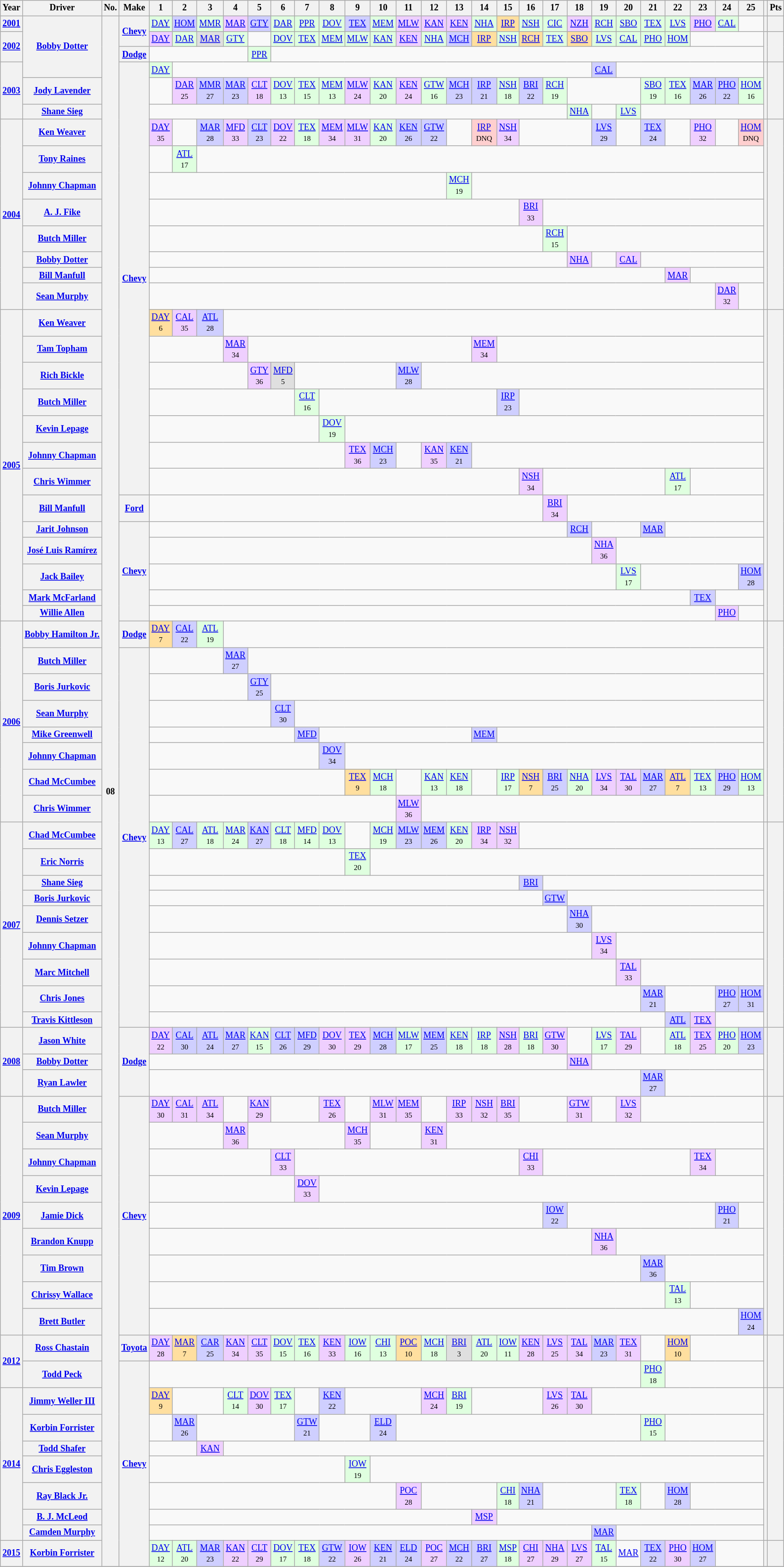<table class="wikitable" style="text-align:center; font-size:75%">
<tr>
<th>Year</th>
<th>Driver</th>
<th>No.</th>
<th>Make</th>
<th>1</th>
<th>2</th>
<th>3</th>
<th>4</th>
<th>5</th>
<th>6</th>
<th>7</th>
<th>8</th>
<th>9</th>
<th>10</th>
<th>11</th>
<th>12</th>
<th>13</th>
<th>14</th>
<th>15</th>
<th>16</th>
<th>17</th>
<th>18</th>
<th>19</th>
<th>20</th>
<th>21</th>
<th>22</th>
<th>23</th>
<th>24</th>
<th>25</th>
<th></th>
<th>Pts</th>
</tr>
<tr>
<th><a href='#'>2001</a></th>
<th rowspan=4><a href='#'>Bobby Dotter</a></th>
<th rowspan=66>08</th>
<th rowspan=2><a href='#'>Chevy</a></th>
<td style="background:#DFFFDF;"><a href='#'>DAY</a><br></td>
<td style="background:#CFCFFF;"><a href='#'>HOM</a><br></td>
<td style="background:#DFFFDF;"><a href='#'>MMR</a><br></td>
<td style="background:#EFCFFF;"><a href='#'>MAR</a><br></td>
<td style="background:#CFCFFF;"><a href='#'>GTY</a><br></td>
<td style="background:#DFFFDF;"><a href='#'>DAR</a><br></td>
<td style="background:#DFFFDF;"><a href='#'>PPR</a><br></td>
<td style="background:#DFFFDF;"><a href='#'>DOV</a><br></td>
<td style="background:#CFCFFF;"><a href='#'>TEX</a><br></td>
<td style="background:#DFFFDF;"><a href='#'>MEM</a><br></td>
<td style="background:#EFCFFF;"><a href='#'>MLW</a><br></td>
<td style="background:#EFCFFF;"><a href='#'>KAN</a><br></td>
<td style="background:#EFCFFF;"><a href='#'>KEN</a><br></td>
<td style="background:#DFFFDF;"><a href='#'>NHA</a><br></td>
<td style="background:#FFDF9F;"><a href='#'>IRP</a><br></td>
<td style="background:#DFFFDF;"><a href='#'>NSH</a><br></td>
<td style="background:#DFFFDF;"><a href='#'>CIC</a><br></td>
<td style="background:#EFCFFF;"><a href='#'>NZH</a><br></td>
<td style="background:#DFFFDF;"><a href='#'>RCH</a><br></td>
<td style="background:#DFFFDF;"><a href='#'>SBO</a><br></td>
<td style="background:#DFFFDF;"><a href='#'>TEX</a><br></td>
<td style="background:#DFFFDF;"><a href='#'>LVS</a><br></td>
<td style="background:#EFCFFF;"><a href='#'>PHO</a><br></td>
<td style="background:#DFFFDF;"><a href='#'>CAL</a><br></td>
<td></td>
<th></th>
<th></th>
</tr>
<tr>
<th rowspan=2><a href='#'>2002</a></th>
<td style="background:#EFCFFF;"><a href='#'>DAY</a><br></td>
<td style="background:#DFFFDF;"><a href='#'>DAR</a><br></td>
<td style="background:#DFDFDF;"><a href='#'>MAR</a><br></td>
<td style="background:#DFFFDF;"><a href='#'>GTY</a><br></td>
<td></td>
<td style="background:#DFFFDF;"><a href='#'>DOV</a><br></td>
<td style="background:#DFFFDF;"><a href='#'>TEX</a><br></td>
<td style="background:#DFFFDF;"><a href='#'>MEM</a><br></td>
<td style="background:#DFFFDF;"><a href='#'>MLW</a><br></td>
<td style="background:#DFFFDF;"><a href='#'>KAN</a><br></td>
<td style="background:#EFCFFF;"><a href='#'>KEN</a><br></td>
<td style="background:#DFFFDF;"><a href='#'>NHA</a><br></td>
<td style="background:#CFCFFF;"><a href='#'>MCH</a><br></td>
<td style="background:#FFDF9F;"><a href='#'>IRP</a><br></td>
<td style="background:#DFFFDF;"><a href='#'>NSH</a><br></td>
<td style="background:#FFDF9F;"><a href='#'>RCH</a><br></td>
<td style="background:#DFFFDF;"><a href='#'>TEX</a><br></td>
<td style="background:#FFDF9F;"><a href='#'>SBO</a><br></td>
<td style="background:#DFFFDF;"><a href='#'>LVS</a><br></td>
<td style="background:#DFFFDF;"><a href='#'>CAL</a><br></td>
<td style="background:#DFFFDF;"><a href='#'>PHO</a><br></td>
<td style="background:#DFFFDF;"><a href='#'>HOM</a><br></td>
<td colspan=3></td>
<th rowspan=2></th>
<th rowspan=2></th>
</tr>
<tr>
<th><a href='#'>Dodge</a></th>
<td colspan=4></td>
<td style="background:#DFFFDF;"><a href='#'>PPR</a><br></td>
<td colspan=20></td>
</tr>
<tr>
<th rowspan=3><a href='#'>2003</a></th>
<th rowspan=18><a href='#'>Chevy</a></th>
<td style="background:#DFFFDF;"><a href='#'>DAY</a><br></td>
<td colspan=17></td>
<td style="background:#CFCFFF;"><a href='#'>CAL</a><br></td>
<td colspan=6></td>
<th rowspan=3></th>
<th rowspan=3></th>
</tr>
<tr>
<th><a href='#'>Jody Lavender</a></th>
<td></td>
<td style="background:#EFCFFF;"><a href='#'>DAR</a><br><small>25</small></td>
<td style="background:#CFCFFF;"><a href='#'>MMR</a><br><small>27</small></td>
<td style="background:#CFCFFF;"><a href='#'>MAR</a><br><small>23</small></td>
<td style="background:#EFCFFF;"><a href='#'>CLT</a><br><small>18</small></td>
<td style="background:#DFFFDF;"><a href='#'>DOV</a><br><small>13</small></td>
<td style="background:#DFFFDF;"><a href='#'>TEX</a><br><small>15</small></td>
<td style="background:#DFFFDF;"><a href='#'>MEM</a><br><small>13</small></td>
<td style="background:#EFCFFF;"><a href='#'>MLW</a><br><small>24</small></td>
<td style="background:#DFFFDF;"><a href='#'>KAN</a><br><small>20</small></td>
<td style="background:#EFCFFF;"><a href='#'>KEN</a><br><small>24</small></td>
<td style="background:#DFFFDF;"><a href='#'>GTW</a><br><small>16</small></td>
<td style="background:#CFCFFF;"><a href='#'>MCH</a><br><small>23</small></td>
<td style="background:#CFCFFF;"><a href='#'>IRP</a><br><small>21</small></td>
<td style="background:#DFFFDF;"><a href='#'>NSH</a><br><small>18</small></td>
<td style="background:#CFCFFF;"><a href='#'>BRI</a><br><small>22</small></td>
<td style="background:#DFFFDF;"><a href='#'>RCH</a><br><small>19</small></td>
<td colspan=3></td>
<td style="background:#DFFFDF;"><a href='#'>SBO</a><br><small>19</small></td>
<td style="background:#DFFFDF;"><a href='#'>TEX</a><br><small>16</small></td>
<td style="background:#CFCFFF;"><a href='#'>MAR</a><br><small>26</small></td>
<td style="background:#CFCFFF;"><a href='#'>PHO</a><br><small>22</small></td>
<td style="background:#DFFFDF;"><a href='#'>HOM</a><br><small>16</small></td>
</tr>
<tr>
<th><a href='#'>Shane Sieg</a></th>
<td colspan=17></td>
<td style="background:#DFFFDF;"><a href='#'>NHA</a><br></td>
<td></td>
<td style="background:#DFFFDF;"><a href='#'>LVS</a><br></td>
<td colspan=5></td>
</tr>
<tr>
<th rowspan=8><a href='#'>2004</a></th>
<th><a href='#'>Ken Weaver</a></th>
<td style="background:#EFCFFF;"><a href='#'>DAY</a><br><small>35</small></td>
<td></td>
<td style="background:#CFCFFF;"><a href='#'>MAR</a><br><small>28</small></td>
<td style="background:#EFCFFF;"><a href='#'>MFD</a><br><small>33</small></td>
<td style="background:#CFCFFF;"><a href='#'>CLT</a><br><small>23</small></td>
<td style="background:#EFCFFF;"><a href='#'>DOV</a><br><small>22</small></td>
<td style="background:#DFFFDF;"><a href='#'>TEX</a><br><small>18</small></td>
<td style="background:#EFCFFF;"><a href='#'>MEM</a><br><small>34</small></td>
<td style="background:#EFCFFF;"><a href='#'>MLW</a><br><small>31</small></td>
<td style="background:#DFFFDF;"><a href='#'>KAN</a><br><small>20</small></td>
<td style="background:#CFCFFF;"><a href='#'>KEN</a><br><small>26</small></td>
<td style="background:#CFCFFF;"><a href='#'>GTW</a><br><small>22</small></td>
<td></td>
<td style="background:#FFCFCF;"><a href='#'>IRP</a><br><small>DNQ</small></td>
<td style="background:#EFCFFF;"><a href='#'>NSH</a><br><small>34</small></td>
<td colspan=3></td>
<td style="background:#CFCFFF;"><a href='#'>LVS</a><br><small>29</small></td>
<td></td>
<td style="background:#CFCFFF;"><a href='#'>TEX</a><br><small>24</small></td>
<td></td>
<td style="background:#EFCFFF;"><a href='#'>PHO</a><br><small>32</small></td>
<td></td>
<td style="background:#FFCFCF;"><a href='#'>HOM</a><br><small>DNQ</small></td>
<th rowspan=8></th>
<th rowspan=8></th>
</tr>
<tr>
<th><a href='#'>Tony Raines</a></th>
<td></td>
<td style="background:#DFFFDF;"><a href='#'>ATL</a><br><small>17</small></td>
<td colspan=23></td>
</tr>
<tr>
<th><a href='#'>Johnny Chapman</a></th>
<td colspan=12></td>
<td style="background:#DFFFDF;"><a href='#'>MCH</a><br><small>19</small></td>
<td colspan=12></td>
</tr>
<tr>
<th><a href='#'>A. J. Fike</a></th>
<td colspan=15></td>
<td style="background:#EFCFFF;"><a href='#'>BRI</a><br><small>33</small></td>
<td colspan=9></td>
</tr>
<tr>
<th><a href='#'>Butch Miller</a></th>
<td colspan=16></td>
<td style="background:#DFFFDF;"><a href='#'>RCH</a><br><small>15</small></td>
<td colspan=8></td>
</tr>
<tr>
<th><a href='#'>Bobby Dotter</a></th>
<td colspan=17></td>
<td style="background:#EFCFFF;"><a href='#'>NHA</a><br></td>
<td></td>
<td style="background:#EFCFFF;"><a href='#'>CAL</a><br></td>
<td colspan=5></td>
</tr>
<tr>
<th><a href='#'>Bill Manfull</a></th>
<td colspan=21></td>
<td style="background:#EFCFFF;"><a href='#'>MAR</a><br></td>
<td colspan=3></td>
</tr>
<tr>
<th><a href='#'>Sean Murphy</a></th>
<td colspan=23></td>
<td style="background:#EFCFFF;"><a href='#'>DAR</a><br><small>32</small></td>
<td></td>
</tr>
<tr>
<th rowspan=13><a href='#'>2005</a></th>
<th><a href='#'>Ken Weaver</a></th>
<td style="background:#FFDF9F;"><a href='#'>DAY</a><br><small>6</small></td>
<td style="background:#EFCFFF;"><a href='#'>CAL</a><br><small>35</small></td>
<td style="background:#CFCFFF;"><a href='#'>ATL</a><br><small>28</small></td>
<td colspan=22></td>
<th rowspan=13></th>
<th rowspan=13></th>
</tr>
<tr>
<th><a href='#'>Tam Topham</a></th>
<td colspan=3></td>
<td style="background:#EFCFFF;"><a href='#'>MAR</a><br><small>34</small></td>
<td colspan=9></td>
<td style="background:#EFCFFF;"><a href='#'>MEM</a><br><small>34</small></td>
<td colspan=11></td>
</tr>
<tr>
<th><a href='#'>Rich Bickle</a></th>
<td colspan=4></td>
<td style="background:#EFCFFF;"><a href='#'>GTY</a><br><small>36</small></td>
<td style="background:#DFDFDF;"><a href='#'>MFD</a><br><small>5</small></td>
<td colspan=4></td>
<td style="background:#CFCFFF;"><a href='#'>MLW</a><br><small>28</small></td>
<td colspan=14></td>
</tr>
<tr>
<th><a href='#'>Butch Miller</a></th>
<td colspan=6></td>
<td style="background:#DFFFDF;"><a href='#'>CLT</a><br><small>16</small></td>
<td colspan=7></td>
<td style="background:#CFCFFF;"><a href='#'>IRP</a><br><small>23</small></td>
<td colspan=10></td>
</tr>
<tr>
<th><a href='#'>Kevin Lepage</a></th>
<td colspan=7></td>
<td style="background:#DFFFDF;"><a href='#'>DOV</a><br><small>19</small></td>
<td colspan=17></td>
</tr>
<tr>
<th><a href='#'>Johnny Chapman</a></th>
<td colspan=8></td>
<td style="background:#EFCFFF;"><a href='#'>TEX</a><br><small>36</small></td>
<td style="background:#CFCFFF;"><a href='#'>MCH</a><br><small>23</small></td>
<td></td>
<td style="background:#EFCFFF;"><a href='#'>KAN</a><br><small>35</small></td>
<td style="background:#CFCFFF;"><a href='#'>KEN</a><br><small>21</small></td>
<td colspan=12></td>
</tr>
<tr>
<th><a href='#'>Chris Wimmer</a></th>
<td colspan=15></td>
<td style="background:#EFCFFF;"><a href='#'>NSH</a><br><small>34</small></td>
<td colspan=5></td>
<td style="background:#DFFFDF;"><a href='#'>ATL</a><br><small>17</small></td>
<td colspan=3></td>
</tr>
<tr>
<th><a href='#'>Bill Manfull</a></th>
<th><a href='#'>Ford</a></th>
<td colspan=16></td>
<td style="background:#EFCFFF;"><a href='#'>BRI</a><br><small>34</small></td>
<td colspan=8></td>
</tr>
<tr>
<th><a href='#'>Jarit Johnson</a></th>
<th rowspan=5><a href='#'>Chevy</a></th>
<td colspan=17></td>
<td style="background:#CFCFFF;"><a href='#'>RCH</a><br></td>
<td colspan=2></td>
<td style="background:#CFCFFF;"><a href='#'>MAR</a><br></td>
<td colspan=4></td>
</tr>
<tr>
<th><a href='#'>José Luis Ramírez</a></th>
<td colspan=18></td>
<td style="background:#EFCFFF;"><a href='#'>NHA</a><br><small>36</small></td>
<td colspan=6></td>
</tr>
<tr>
<th><a href='#'>Jack Bailey</a></th>
<td colspan=19></td>
<td style="background:#DFFFDF;"><a href='#'>LVS</a><br><small>17</small></td>
<td colspan=4></td>
<td style="background:#CFCFFF;"><a href='#'>HOM</a><br><small>28</small></td>
</tr>
<tr>
<th><a href='#'>Mark McFarland</a></th>
<td colspan=22></td>
<td style="background:#CFCFFF;"><a href='#'>TEX</a><br></td>
<td colspan=2></td>
</tr>
<tr>
<th><a href='#'>Willie Allen</a></th>
<td colspan=23></td>
<td style="background:#EFCFFF;"><a href='#'>PHO</a><br></td>
<td></td>
</tr>
<tr>
<th rowspan=8><a href='#'>2006</a></th>
<th><a href='#'>Bobby Hamilton Jr.</a></th>
<th><a href='#'>Dodge</a></th>
<td style="background:#FFDF9F;"><a href='#'>DAY</a><br><small>7</small></td>
<td style="background:#CFCFFF;"><a href='#'>CAL</a><br><small>22</small></td>
<td style="background:#DFFFDF;"><a href='#'>ATL</a><br><small>19</small></td>
<td colspan=22></td>
<th rowspan=8></th>
<th rowspan=8></th>
</tr>
<tr>
<th><a href='#'>Butch Miller</a></th>
<th rowspan=16><a href='#'>Chevy</a></th>
<td colspan=3></td>
<td style="background:#CFCFFF;"><a href='#'>MAR</a><br><small>27</small></td>
<td colspan=21></td>
</tr>
<tr>
<th><a href='#'>Boris Jurkovic</a></th>
<td colspan=4></td>
<td style="background:#CFCFFF;"><a href='#'>GTY</a><br><small>25</small></td>
<td colspan=20></td>
</tr>
<tr>
<th><a href='#'>Sean Murphy</a></th>
<td colspan=5></td>
<td style="background:#CFCFFF;"><a href='#'>CLT</a><br><small>30</small></td>
<td colspan=19></td>
</tr>
<tr>
<th><a href='#'>Mike Greenwell</a></th>
<td colspan=6></td>
<td style="background:#CFCFFF;"><a href='#'>MFD</a><br></td>
<td colspan=6></td>
<td style="background:#CFCFFF;"><a href='#'>MEM</a><br></td>
<td colspan=11></td>
</tr>
<tr>
<th><a href='#'>Johnny Chapman</a></th>
<td colspan=7></td>
<td style="background:#CFCFFF;"><a href='#'>DOV</a><br><small>34</small></td>
<td colspan=17></td>
</tr>
<tr>
<th><a href='#'>Chad McCumbee</a></th>
<td colspan=8></td>
<td style="background:#FFDF9F;"><a href='#'>TEX</a><br><small>9</small></td>
<td style="background:#DFFFDF;"><a href='#'>MCH</a><br><small>18</small></td>
<td></td>
<td style="background:#DFFFDF;"><a href='#'>KAN</a><br><small>13</small></td>
<td style="background:#DFFFDF;"><a href='#'>KEN</a><br><small>18</small></td>
<td></td>
<td style="background:#DFFFDF;"><a href='#'>IRP</a><br><small>17</small></td>
<td style="background:#FFDF9F;"><a href='#'>NSH</a><br><small>7</small></td>
<td style="background:#CFCFFF;"><a href='#'>BRI</a><br><small>25</small></td>
<td style="background:#DFFFDF;"><a href='#'>NHA</a><br><small>20</small></td>
<td style="background:#EFCFFF;"><a href='#'>LVS</a><br><small>34</small></td>
<td style="background:#EFCFFF;"><a href='#'>TAL</a><br><small>30</small></td>
<td style="background:#CFCFFF;"><a href='#'>MAR</a><br><small>27</small></td>
<td style="background:#FFDF9F;"><a href='#'>ATL</a><br><small>7</small></td>
<td style="background:#DFFFDF;"><a href='#'>TEX</a><br><small>13</small></td>
<td style="background:#CFCFFF;"><a href='#'>PHO</a><br><small>29</small></td>
<td style="background:#DFFFDF;"><a href='#'>HOM</a><br><small>13</small></td>
</tr>
<tr>
<th><a href='#'>Chris Wimmer</a></th>
<td colspan=10></td>
<td style="background:#EFCFFF;"><a href='#'>MLW</a><br><small>36</small></td>
<td colspan=14></td>
</tr>
<tr>
<th rowspan=9><a href='#'>2007</a></th>
<th><a href='#'>Chad McCumbee</a></th>
<td style="background:#DFFFDF;"><a href='#'>DAY</a><br><small>13</small></td>
<td style="background:#CFCFFF;"><a href='#'>CAL</a><br><small>27</small></td>
<td style="background:#DFFFDF;"><a href='#'>ATL</a><br><small>18</small></td>
<td style="background:#DFFFDF;"><a href='#'>MAR</a><br><small>24</small></td>
<td style="background:#CFCFFF;"><a href='#'>KAN</a><br><small>27</small></td>
<td style="background:#DFFFDF;"><a href='#'>CLT</a><br><small>18</small></td>
<td style="background:#DFFFDF;"><a href='#'>MFD</a><br><small>14</small></td>
<td style="background:#DFFFDF;"><a href='#'>DOV</a><br><small>13</small></td>
<td></td>
<td style="background:#DFFFDF;"><a href='#'>MCH</a><br><small>19</small></td>
<td style="background:#CFCFFF;"><a href='#'>MLW</a><br><small>23</small></td>
<td style="background:#CFCFFF;"><a href='#'>MEM</a><br><small>26</small></td>
<td style="background:#DFFFDF;"><a href='#'>KEN</a><br><small>20</small></td>
<td style="background:#EFCFFF;"><a href='#'>IRP</a><br><small>34</small></td>
<td style="background:#EFCFFF;"><a href='#'>NSH</a><br><small>32</small></td>
<td colspan=10></td>
<th rowspan=9></th>
<th rowspan=9></th>
</tr>
<tr>
<th><a href='#'>Eric Norris</a></th>
<td colspan=8></td>
<td style="background:#DFFFDF;"><a href='#'>TEX</a><br><small>20</small></td>
<td colspan=16></td>
</tr>
<tr>
<th><a href='#'>Shane Sieg</a></th>
<td colspan=15></td>
<td style="background:#CFCFFF;"><a href='#'>BRI</a><br></td>
<td colspan=9></td>
</tr>
<tr>
<th><a href='#'>Boris Jurkovic</a></th>
<td colspan=16></td>
<td style="background:#CFCFFF;"><a href='#'>GTW</a><br></td>
<td colspan=8></td>
</tr>
<tr>
<th><a href='#'>Dennis Setzer</a></th>
<td colspan=17></td>
<td style="background:#CFCFFF;"><a href='#'>NHA</a><br><small>30</small></td>
<td colspan=7></td>
</tr>
<tr>
<th><a href='#'>Johnny Chapman</a></th>
<td colspan=18></td>
<td style="background:#EFCFFF;"><a href='#'>LVS</a><br><small>34</small></td>
<td colspan=6></td>
</tr>
<tr>
<th><a href='#'>Marc Mitchell</a></th>
<td colspan=19></td>
<td style="background:#EFCFFF;"><a href='#'>TAL</a><br><small>33</small></td>
<td colspan=5></td>
</tr>
<tr>
<th><a href='#'>Chris Jones</a></th>
<td colspan=20></td>
<td style="background:#CFCFFF;"><a href='#'>MAR</a><br><small>21</small></td>
<td colspan=2></td>
<td style="background:#CFCFFF;"><a href='#'>PHO</a><br><small>27</small></td>
<td style="background:#CFCFFF;"><a href='#'>HOM</a><br><small>31</small></td>
</tr>
<tr>
<th><a href='#'>Travis Kittleson</a></th>
<td colspan=21></td>
<td style="background-color:#CFCFFF"><a href='#'>ATL</a><br></td>
<td style="background-color:#EFCFFF"><a href='#'>TEX</a><br></td>
<td colspan=2></td>
</tr>
<tr>
<th rowspan=3><a href='#'>2008</a></th>
<th><a href='#'>Jason White</a></th>
<th rowspan=3><a href='#'>Dodge</a></th>
<td style="background:#EFCFFF;"><a href='#'>DAY</a><br><small>22</small></td>
<td style="background:#CFCFFF;"><a href='#'>CAL</a><br><small>30</small></td>
<td style="background:#CFCFFF;"><a href='#'>ATL</a><br><small>24</small></td>
<td style="background:#CFCFFF;"><a href='#'>MAR</a><br><small>27</small></td>
<td style="background:#DFFFDF;"><a href='#'>KAN</a><br><small>15</small></td>
<td style="background:#CFCFFF;"><a href='#'>CLT</a><br><small>26</small></td>
<td style="background:#CFCFFF;"><a href='#'>MFD</a><br><small>29</small></td>
<td style="background:#EFCFFF;"><a href='#'>DOV</a><br><small>30</small></td>
<td style="background:#EFCFFF;"><a href='#'>TEX</a><br><small>29</small></td>
<td style="background:#CFCFFF;"><a href='#'>MCH</a><br><small>28</small></td>
<td style="background:#DFFFDF;"><a href='#'>MLW</a><br><small>17</small></td>
<td style="background:#CFCFFF;"><a href='#'>MEM</a><br><small>25</small></td>
<td style="background:#DFFFDF;"><a href='#'>KEN</a><br><small>18</small></td>
<td style="background:#DFFFDF;"><a href='#'>IRP</a><br><small>18</small></td>
<td style="background:#EFCFFF;"><a href='#'>NSH</a><br><small>28</small></td>
<td style="background:#DFFFDF;"><a href='#'>BRI</a><br><small>18</small></td>
<td style="background:#EFCFFF;"><a href='#'>GTW</a><br><small>30</small></td>
<td></td>
<td style="background:#DFFFDF;"><a href='#'>LVS</a><br><small>17</small></td>
<td style="background:#EFCFFF;"><a href='#'>TAL</a><br><small>29</small></td>
<td></td>
<td style="background:#DFFFDF;"><a href='#'>ATL</a><br><small>18</small></td>
<td style="background:#EFCFFF;"><a href='#'>TEX</a><br><small>25</small></td>
<td style="background:#DFFFDF;"><a href='#'>PHO</a><br><small>20</small></td>
<td style="background:#CFCFFF;"><a href='#'>HOM</a><br><small>23</small></td>
<th rowspan=3></th>
<th rowspan=3></th>
</tr>
<tr>
<th><a href='#'>Bobby Dotter</a></th>
<td colspan=17></td>
<td style="background:#EFCFFF;"><a href='#'>NHA</a><br></td>
<td colspan=7></td>
</tr>
<tr>
<th><a href='#'>Ryan Lawler</a></th>
<td colspan=20></td>
<td style="background:#CFCFFF;"><a href='#'>MAR</a><br><small>27</small></td>
<td colspan=4></td>
</tr>
<tr>
<th rowspan=9><a href='#'>2009</a></th>
<th><a href='#'>Butch Miller</a></th>
<th rowspan=9><a href='#'>Chevy</a></th>
<td style="background:#EFCFFF;"><a href='#'>DAY</a><br><small>30</small></td>
<td style="background:#EFCFFF;"><a href='#'>CAL</a><br><small>31</small></td>
<td style="background:#EFCFFF;"><a href='#'>ATL</a><br><small>34</small></td>
<td></td>
<td style="background:#EFCFFF;"><a href='#'>KAN</a><br><small>29</small></td>
<td colspan=2></td>
<td style="background:#EFCFFF;"><a href='#'>TEX</a><br><small>26</small></td>
<td></td>
<td style="background:#EFCFFF;"><a href='#'>MLW</a><br><small>31</small></td>
<td style="background:#EFCFFF;"><a href='#'>MEM</a><br><small>35</small></td>
<td></td>
<td style="background:#EFCFFF;"><a href='#'>IRP</a><br><small>33</small></td>
<td style="background:#EFCFFF;"><a href='#'>NSH</a><br><small>32</small></td>
<td style="background:#EFCFFF;"><a href='#'>BRI</a><br><small>35</small></td>
<td colspan=2></td>
<td style="background:#EFCFFF;"><a href='#'>GTW</a><br><small>31</small></td>
<td></td>
<td style="background:#EFCFFF;"><a href='#'>LVS</a><br><small>32</small></td>
<td colspan=5></td>
<th rowspan=9></th>
<th rowspan=9></th>
</tr>
<tr>
<th><a href='#'>Sean Murphy</a></th>
<td colspan=3></td>
<td style="background:#EFCFFF;"><a href='#'>MAR</a><br><small>36</small></td>
<td colspan=4></td>
<td style="background:#EFCFFF;"><a href='#'>MCH</a><br><small>35</small></td>
<td colspan=2></td>
<td style="background:#EFCFFF;"><a href='#'>KEN</a><br><small>31</small></td>
<td colspan=13></td>
</tr>
<tr>
<th><a href='#'>Johnny Chapman</a></th>
<td colspan=5></td>
<td style="background:#EFCFFF;"><a href='#'>CLT</a><br><small>33</small></td>
<td colspan=9></td>
<td style="background:#EFCFFF;"><a href='#'>CHI</a><br><small>33</small></td>
<td colspan=6></td>
<td style="background:#EFCFFF;"><a href='#'>TEX</a><br><small>34</small></td>
<td colspan=2></td>
</tr>
<tr>
<th><a href='#'>Kevin Lepage</a></th>
<td colspan=6></td>
<td style="background:#EFCFFF;"><a href='#'>DOV</a><br><small>33</small></td>
<td colspan=18></td>
</tr>
<tr>
<th><a href='#'>Jamie Dick</a></th>
<td colspan=16></td>
<td style="background:#CFCFFF;"><a href='#'>IOW</a><br><small>22</small></td>
<td colspan=6></td>
<td style="background:#CFCFFF;"><a href='#'>PHO</a><br><small>21</small></td>
<td></td>
</tr>
<tr>
<th><a href='#'>Brandon Knupp</a></th>
<td colspan=18></td>
<td style="background:#EFCFFF;"><a href='#'>NHA</a> <br><small>36</small></td>
<td colspan=6></td>
</tr>
<tr>
<th><a href='#'>Tim Brown</a></th>
<td colspan=20></td>
<td style="background:#CFCFFF;"><a href='#'>MAR</a><br><small>36</small></td>
<td colspan=4></td>
</tr>
<tr>
<th><a href='#'>Chrissy Wallace</a></th>
<td colspan=21></td>
<td style="background:#DFFFDF;"><a href='#'>TAL</a><br><small>13</small></td>
<td colspan=3></td>
</tr>
<tr>
<th><a href='#'>Brett Butler</a></th>
<td colspan=24></td>
<td style="background:#CFCFFF;"><a href='#'>HOM</a><br><small>24</small></td>
</tr>
<tr>
<th rowspan=2><a href='#'>2012</a></th>
<th><a href='#'>Ross Chastain</a></th>
<th><a href='#'>Toyota</a></th>
<td style="background:#EFCFFF;"><a href='#'>DAY</a><br><small>28</small></td>
<td style="background:#FFDF9F;"><a href='#'>MAR</a><br><small>7</small></td>
<td style="background:#CFCFFF;"><a href='#'>CAR</a><br><small>25</small></td>
<td style="background:#EFCFFF;"><a href='#'>KAN</a><br><small>34</small></td>
<td style="background:#EFCFFF;"><a href='#'>CLT</a><br><small>35</small></td>
<td style="background:#DFFFDF;"><a href='#'>DOV</a><br><small>15</small></td>
<td style="background:#DFFFDF;"><a href='#'>TEX</a><br><small>16</small></td>
<td style="background:#EFCFFF;"><a href='#'>KEN</a><br><small>33</small></td>
<td style="background:#DFFFDF;"><a href='#'>IOW</a><br><small>16</small></td>
<td style="background:#DFFFDF;"><a href='#'>CHI</a><br><small>13</small></td>
<td style="background:#FFDF9F;"><a href='#'>POC</a><br><small>10</small></td>
<td style="background:#DFFFDF;"><a href='#'>MCH</a><br><small>18</small></td>
<td style="background:#DFDFDF;"><a href='#'>BRI</a><br><small>3</small></td>
<td style="background:#DFFFDF;"><a href='#'>ATL</a><br><small>20</small></td>
<td style="background:#DFFFDF;"><a href='#'>IOW</a><br><small>11</small></td>
<td style="background:#EFCFFF;"><a href='#'>KEN</a><br><small>28</small></td>
<td style="background:#EFCFFF;"><a href='#'>LVS</a><br><small>25</small></td>
<td style="background:#EFCFFF;"><a href='#'>TAL</a><br><small>34</small></td>
<td style="background:#CFCFFF;"><a href='#'>MAR</a><br><small>23</small></td>
<td style="background:#EFCFFF;"><a href='#'>TEX</a><br><small>31</small></td>
<td></td>
<td style="background:#FFDF9F;"><a href='#'>HOM</a><br><small>10</small></td>
<td colspan=3></td>
<th rowspan=2></th>
<th rowspan=2></th>
</tr>
<tr>
<th><a href='#'>Todd Peck</a></th>
<th rowspan=9><a href='#'>Chevy</a></th>
<td colspan=20></td>
<td style="background:#DFFFDF;"><a href='#'>PHO</a><br><small>18</small></td>
<td colspan=4></td>
</tr>
<tr>
<th rowspan=7><a href='#'>2014</a></th>
<th><a href='#'>Jimmy Weller III</a></th>
<td style="background:#FFDF9F;"><a href='#'>DAY</a><br><small>9</small></td>
<td colspan=2></td>
<td style="background:#DFFFDF;"><a href='#'>CLT</a><br><small>14</small></td>
<td style="background:#EFCFFF;"><a href='#'>DOV</a><br><small>30</small></td>
<td style="background:#DFFFDF;"><a href='#'>TEX</a><br><small>17</small></td>
<td></td>
<td style="background:#CFCFFF;"><a href='#'>KEN</a><br><small>22</small></td>
<td colspan=3></td>
<td style="background:#EFCFFF;"><a href='#'>MCH</a><br><small>24</small></td>
<td style="background:#DFFFDF;"><a href='#'>BRI</a><br><small>19</small></td>
<td colspan=3></td>
<td style="background:#EFCFFF;"><a href='#'>LVS</a><br><small>26</small></td>
<td style="background:#EFCFFF;"><a href='#'>TAL</a><br><small>30</small></td>
<td colspan=7></td>
<th rowspan=7></th>
<th rowspan=7></th>
</tr>
<tr>
<th><a href='#'>Korbin Forrister</a></th>
<td></td>
<td style="background:#CFCFFF;"><a href='#'>MAR</a><br><small>26</small></td>
<td colspan=4></td>
<td style="background:#CFCFFF;"><a href='#'>GTW</a><br><small>21</small></td>
<td colspan=2></td>
<td style="background:#CFCFFF;"><a href='#'>ELD</a><br><small>24</small></td>
<td colspan=10></td>
<td style="background:#DFFFDF;"><a href='#'>PHO</a><br><small>15</small></td>
<td colspan=4></td>
</tr>
<tr>
<th><a href='#'>Todd Shafer</a></th>
<td colspan=2></td>
<td style="background:#EFCFFF;"><a href='#'>KAN</a><br></td>
<td colspan=22></td>
</tr>
<tr>
<th><a href='#'>Chris Eggleston</a></th>
<td colspan=8></td>
<td style="background:#DFFFDF;"><a href='#'>IOW</a><br><small>19</small></td>
<td colspan=16></td>
</tr>
<tr>
<th><a href='#'>Ray Black Jr.</a></th>
<td colspan=10></td>
<td style="background:#EFCFFF;"><a href='#'>POC</a><br><small>28</small></td>
<td colspan=3></td>
<td style="background:#DFFFDF;"><a href='#'>CHI</a><br><small>18</small></td>
<td style="background:#CFCFFF;"><a href='#'>NHA</a><br><small>21</small></td>
<td colspan=3></td>
<td style="background:#DFFFDF;"><a href='#'>TEX</a><br><small>18</small></td>
<td></td>
<td style="background:#CFCFFF;"><a href='#'>HOM</a><br><small>28</small></td>
<td colspan=3></td>
</tr>
<tr>
<th><a href='#'>B. J. McLeod</a></th>
<td colspan=13></td>
<td style="background:#EFCFFF;"><a href='#'>MSP</a><br></td>
<td colspan=11></td>
</tr>
<tr>
<th><a href='#'>Camden Murphy</a></th>
<td colspan=18></td>
<td style="background:#CFCFFF;"><a href='#'>MAR</a><br></td>
<td colspan=6></td>
</tr>
<tr>
<th><a href='#'>2015</a></th>
<th><a href='#'>Korbin Forrister</a></th>
<td style="background:#DFFFDF;"><a href='#'>DAY</a><br><small>12</small></td>
<td style="background:#DFFFDF;"><a href='#'>ATL</a><br><small>20</small></td>
<td style="background:#CFCFFF;"><a href='#'>MAR</a><br><small>23</small></td>
<td style="background:#EFCFFF;"><a href='#'>KAN</a><br><small>22</small></td>
<td style="background:#EFCFFF;"><a href='#'>CLT</a><br><small>29</small></td>
<td style="background:#DFFFDF;"><a href='#'>DOV</a><br><small>17</small></td>
<td style="background:#DFFFDF;"><a href='#'>TEX</a><br><small>18</small></td>
<td style="background:#CFCFFF;"><a href='#'>GTW</a><br><small>22</small></td>
<td style="background:#EFCFFF;"><a href='#'>IOW</a><br><small>26</small></td>
<td style="background:#CFCFFF;"><a href='#'>KEN</a><br><small>21</small></td>
<td style="background:#CFCFFF;"><a href='#'>ELD</a><br><small>24</small></td>
<td style="background:#EFCFFF;"><a href='#'>POC</a><br><small>27</small></td>
<td style="background:#CFCFFF;"><a href='#'>MCH</a><br><small>22</small></td>
<td style="background:#CFCFFF;"><a href='#'>BRI</a><br><small>27</small></td>
<td style="background:#DFFFDF;"><a href='#'>MSP</a><br><small>18</small></td>
<td style="background:#EFCFFF;"><a href='#'>CHI</a><br><small>27</small></td>
<td style="background:#EFCFFF;"><a href='#'>NHA</a><br><small>29</small></td>
<td style="background:#EFCFFF;"><a href='#'>LVS</a><br><small>27</small></td>
<td style="background:#DFFFDF;"><a href='#'>TAL</a><br><small>15</small></td>
<td><a href='#'>MAR</a></td>
<td style="background:#CFCFFF;"><a href='#'>TEX</a><br><small>22</small></td>
<td style="background:#EFCFFF;"><a href='#'>PHO</a><br><small>30</small></td>
<td style="background:#CFCFFF;"><a href='#'>HOM</a><br><small>27</small></td>
<td colspan=2></td>
<th></th>
<th></th>
</tr>
<tr>
</tr>
</table>
